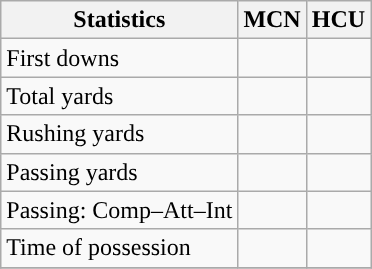<table class="wikitable" style="float: left;">
<tr>
<th>Statistics</th>
<th>MCN</th>
<th>HCU</th>
</tr>
<tr>
<td>First downs</td>
<td></td>
<td></td>
</tr>
<tr>
<td>Total yards</td>
<td></td>
<td></td>
</tr>
<tr>
<td>Rushing yards</td>
<td></td>
<td></td>
</tr>
<tr>
<td>Passing yards</td>
<td></td>
<td></td>
</tr>
<tr>
<td>Passing: Comp–Att–Int</td>
<td></td>
<td></td>
</tr>
<tr>
<td>Time of possession</td>
<td></td>
<td></td>
</tr>
<tr>
</tr>
</table>
